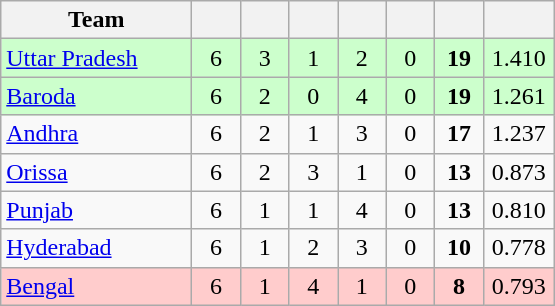<table class="wikitable" style="text-align:center">
<tr>
<th style="width:120px">Team</th>
<th style="width:25px"></th>
<th style="width:25px"></th>
<th style="width:25px"></th>
<th style="width:25px"></th>
<th style="width:25px"></th>
<th style="width:25px"></th>
<th style="width:40px;"></th>
</tr>
<tr style="background:#cfc;">
<td style="text-align:left"><a href='#'>Uttar Pradesh</a></td>
<td>6</td>
<td>3</td>
<td>1</td>
<td>2</td>
<td>0</td>
<td><strong>19</strong></td>
<td>1.410</td>
</tr>
<tr style="background:#cfc;">
<td style="text-align:left"><a href='#'>Baroda</a></td>
<td>6</td>
<td>2</td>
<td>0</td>
<td>4</td>
<td>0</td>
<td><strong>19</strong></td>
<td>1.261</td>
</tr>
<tr>
<td style="text-align:left"><a href='#'>Andhra</a></td>
<td>6</td>
<td>2</td>
<td>1</td>
<td>3</td>
<td>0</td>
<td><strong>17</strong></td>
<td>1.237</td>
</tr>
<tr>
<td style="text-align:left"><a href='#'>Orissa</a></td>
<td>6</td>
<td>2</td>
<td>3</td>
<td>1</td>
<td>0</td>
<td><strong>13</strong></td>
<td>0.873</td>
</tr>
<tr>
<td style="text-align:left"><a href='#'>Punjab</a></td>
<td>6</td>
<td>1</td>
<td>1</td>
<td>4</td>
<td>0</td>
<td><strong>13</strong></td>
<td>0.810</td>
</tr>
<tr>
<td style="text-align:left"><a href='#'>Hyderabad</a></td>
<td>6</td>
<td>1</td>
<td>2</td>
<td>3</td>
<td>0</td>
<td><strong>10</strong></td>
<td>0.778</td>
</tr>
<tr style="background:#FFCCCC;">
<td style="text-align:left"><a href='#'>Bengal</a></td>
<td>6</td>
<td>1</td>
<td>4</td>
<td>1</td>
<td>0</td>
<td><strong>8</strong></td>
<td>0.793</td>
</tr>
</table>
